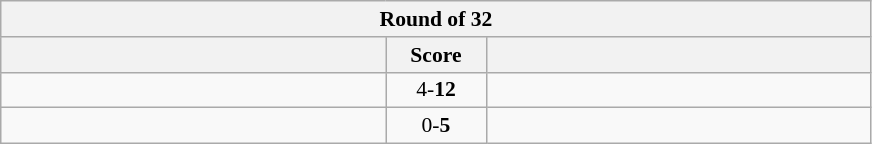<table class="wikitable" style="text-align: center; font-size:90% ">
<tr>
<th colspan=3>Round of 32</th>
</tr>
<tr>
<th align="right" width="250"></th>
<th width="60">Score</th>
<th align="left" width="250"></th>
</tr>
<tr>
<td align=left></td>
<td align=center>4-<strong>12</strong></td>
<td align=left><strong></strong></td>
</tr>
<tr>
<td align=left></td>
<td align=center>0-<strong>5</strong></td>
<td align=left><strong></strong></td>
</tr>
</table>
